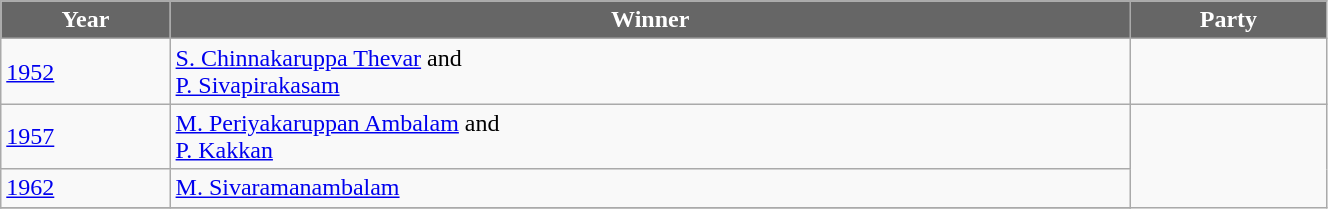<table class="wikitable" width="70%">
<tr>
<th style="background-color:#666666; color:white">Year</th>
<th style="background-color:#666666; color:white">Winner</th>
<th style="background-color:#666666; color:white" colspan="2">Party</th>
</tr>
<tr>
<td><a href='#'>1952</a></td>
<td><a href='#'>S. Chinnakaruppa Thevar</a> and <br><a href='#'>P. Sivapirakasam</a></td>
<td></td>
</tr>
<tr>
<td><a href='#'>1957</a></td>
<td><a href='#'>M. Periyakaruppan Ambalam</a> and <br><a href='#'>P. Kakkan</a></td>
</tr>
<tr>
<td><a href='#'>1962</a></td>
<td><a href='#'>M. Sivaramanambalam</a></td>
</tr>
<tr>
</tr>
</table>
